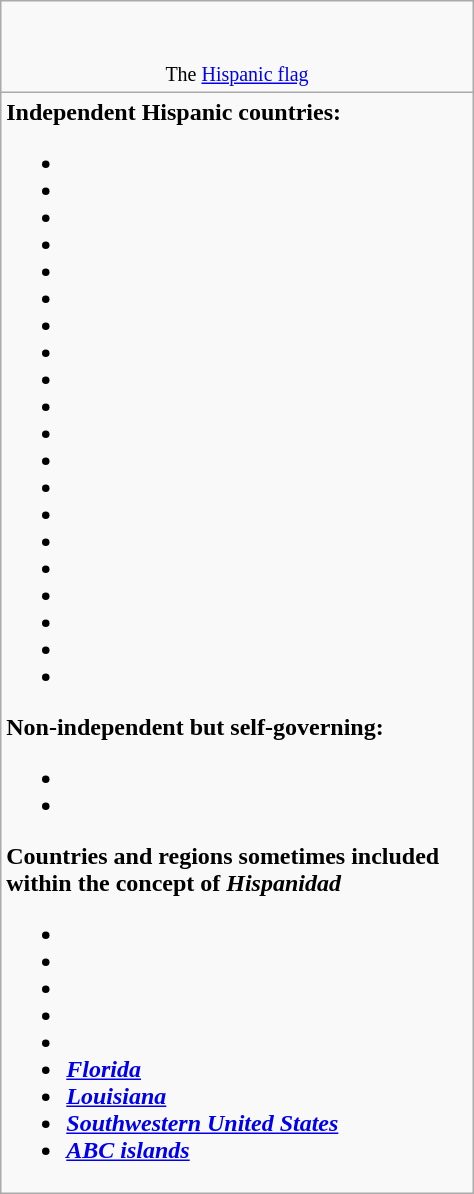<table class="wikitable"  style="float:right; width:25%;">
<tr>
<td style="text-align:center;"><br> <br><small>The <a href='#'>Hispanic flag</a></small></td>
</tr>
<tr>
<td><strong>Independent Hispanic countries:</strong><br><ul><li></li><li></li><li></li><li></li><li></li><li></li><li></li><li></li><li></li><li></li><li></li><li></li><li></li><li></li><li></li><li></li><li></li><li></li><li></li><li></li></ul><strong>Non-independent but self-governing:</strong><ul><li></li><li></li></ul><strong>Countries and regions sometimes included within the concept of <em>Hispanidad<strong><em><ul><li></li><li></li><li></li><li></li><li></li><li> <a href='#'>Florida</a></li><li> <a href='#'>Louisiana</a></li><li> <a href='#'>Southwestern United States</a></li><li> <a href='#'>ABC islands</a></li></ul></td>
</tr>
</table>
